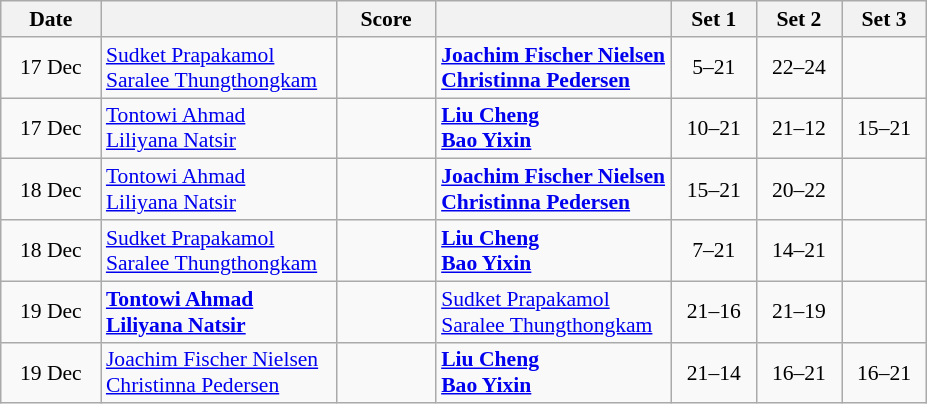<table class="wikitable" style="text-align: center; font-size:90% ">
<tr>
<th width="60">Date</th>
<th align="right" width="150"></th>
<th width="60">Score</th>
<th align="left" width="150"></th>
<th width="50">Set 1</th>
<th width="50">Set 2</th>
<th width="50">Set 3</th>
</tr>
<tr>
<td>17 Dec</td>
<td align=left nowrap> <a href='#'>Sudket Prapakamol</a><br> <a href='#'>Saralee Thungthongkam</a></td>
<td align=center></td>
<td align=left nowrap><strong> <a href='#'>Joachim Fischer Nielsen</a><br> <a href='#'>Christinna Pedersen</a></strong></td>
<td>5–21</td>
<td>22–24</td>
<td></td>
</tr>
<tr>
<td>17 Dec</td>
<td align=left> <a href='#'>Tontowi Ahmad</a><br> <a href='#'>Liliyana Natsir</a></td>
<td align=center></td>
<td align=left><strong> <a href='#'>Liu Cheng</a><br> <a href='#'>Bao Yixin</a></strong></td>
<td>10–21</td>
<td>21–12</td>
<td>15–21</td>
</tr>
<tr>
<td>18 Dec</td>
<td align=left> <a href='#'>Tontowi Ahmad</a><br> <a href='#'>Liliyana Natsir</a></td>
<td align=center></td>
<td align=left nowrap><strong> <a href='#'>Joachim Fischer Nielsen</a><br> <a href='#'>Christinna Pedersen</a></strong></td>
<td>15–21</td>
<td>20–22</td>
<td></td>
</tr>
<tr>
<td>18 Dec</td>
<td align=left nowrap> <a href='#'>Sudket Prapakamol</a><br> <a href='#'>Saralee Thungthongkam</a></td>
<td align=center></td>
<td align=left><strong> <a href='#'>Liu Cheng</a><br> <a href='#'>Bao Yixin</a></strong></td>
<td>7–21</td>
<td>14–21</td>
<td></td>
</tr>
<tr>
<td>19 Dec</td>
<td align=left><strong> <a href='#'>Tontowi Ahmad</a><br> <a href='#'>Liliyana Natsir</a></strong></td>
<td align=center></td>
<td align=left nowrap> <a href='#'>Sudket Prapakamol</a><br> <a href='#'>Saralee Thungthongkam</a></td>
<td>21–16</td>
<td>21–19</td>
<td></td>
</tr>
<tr>
<td>19 Dec</td>
<td align=left nowrap> <a href='#'>Joachim Fischer Nielsen</a><br> <a href='#'>Christinna Pedersen</a></td>
<td align=center></td>
<td align=left><strong> <a href='#'>Liu Cheng</a><br> <a href='#'>Bao Yixin</a></strong></td>
<td>21–14</td>
<td>16–21</td>
<td>16–21</td>
</tr>
</table>
